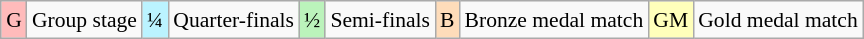<table class="wikitable" style="margin:0.5em auto; font-size:90%; line-height:1.25em;">
<tr>
<td bgcolor="#FFBBBB" align="center">G</td>
<td>Group stage</td>
<td bgcolor="#BBF3FF" align="center">¼</td>
<td>Quarter-finals</td>
<td bgcolor="#BBF3BB" align="center">½</td>
<td>Semi-finals</td>
<td bgcolor="#FEDCBA" align="center">B</td>
<td>Bronze medal match</td>
<td bgcolor="#FFFFBB" align=center>GM</td>
<td>Gold medal match</td>
</tr>
</table>
